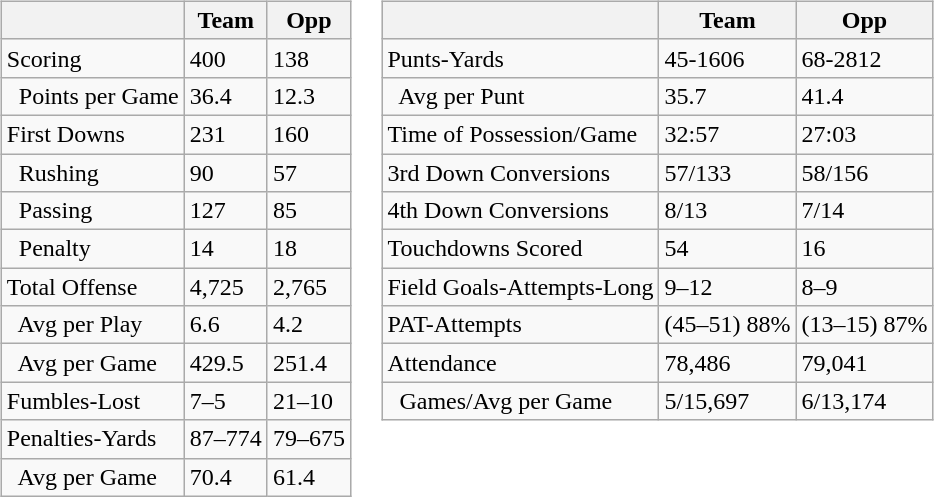<table>
<tr>
<td valign="top"><br><table class="wikitable" style="white-space:nowrap;">
<tr>
<th></th>
<th>Team</th>
<th>Opp</th>
</tr>
<tr>
<td>Scoring</td>
<td>400</td>
<td>138</td>
</tr>
<tr>
<td>  Points per Game</td>
<td>36.4</td>
<td>12.3</td>
</tr>
<tr>
<td>First Downs</td>
<td>231</td>
<td>160</td>
</tr>
<tr>
<td>  Rushing</td>
<td>90</td>
<td>57</td>
</tr>
<tr>
<td>  Passing</td>
<td>127</td>
<td>85</td>
</tr>
<tr>
<td>  Penalty</td>
<td>14</td>
<td>18</td>
</tr>
<tr>
<td>Total Offense</td>
<td>4,725</td>
<td>2,765</td>
</tr>
<tr>
<td>  Avg per Play</td>
<td>6.6</td>
<td>4.2</td>
</tr>
<tr>
<td>  Avg per Game</td>
<td>429.5</td>
<td>251.4</td>
</tr>
<tr>
<td>Fumbles-Lost</td>
<td>7–5</td>
<td>21–10</td>
</tr>
<tr>
<td>Penalties-Yards</td>
<td>87–774</td>
<td>79–675</td>
</tr>
<tr>
<td>  Avg per Game</td>
<td>70.4</td>
<td>61.4</td>
</tr>
</table>
</td>
<td valign="top"><br><table class="wikitable" style="white-space:nowrap;">
<tr>
<th></th>
<th>Team</th>
<th>Opp</th>
</tr>
<tr>
<td>Punts-Yards</td>
<td>45-1606</td>
<td>68-2812</td>
</tr>
<tr>
<td>  Avg per Punt</td>
<td>35.7</td>
<td>41.4</td>
</tr>
<tr>
<td>Time of Possession/Game</td>
<td>32:57</td>
<td>27:03</td>
</tr>
<tr>
<td>3rd Down Conversions</td>
<td>57/133</td>
<td>58/156</td>
</tr>
<tr>
<td>4th Down Conversions</td>
<td>8/13</td>
<td>7/14</td>
</tr>
<tr>
<td>Touchdowns Scored</td>
<td>54</td>
<td>16</td>
</tr>
<tr>
<td>Field Goals-Attempts-Long</td>
<td>9–12</td>
<td>8–9</td>
</tr>
<tr>
<td>PAT-Attempts</td>
<td>(45–51) 88%</td>
<td>(13–15) 87%</td>
</tr>
<tr>
<td>Attendance</td>
<td>78,486</td>
<td>79,041</td>
</tr>
<tr>
<td>  Games/Avg per Game</td>
<td>5/15,697</td>
<td>6/13,174</td>
</tr>
</table>
</td>
</tr>
</table>
